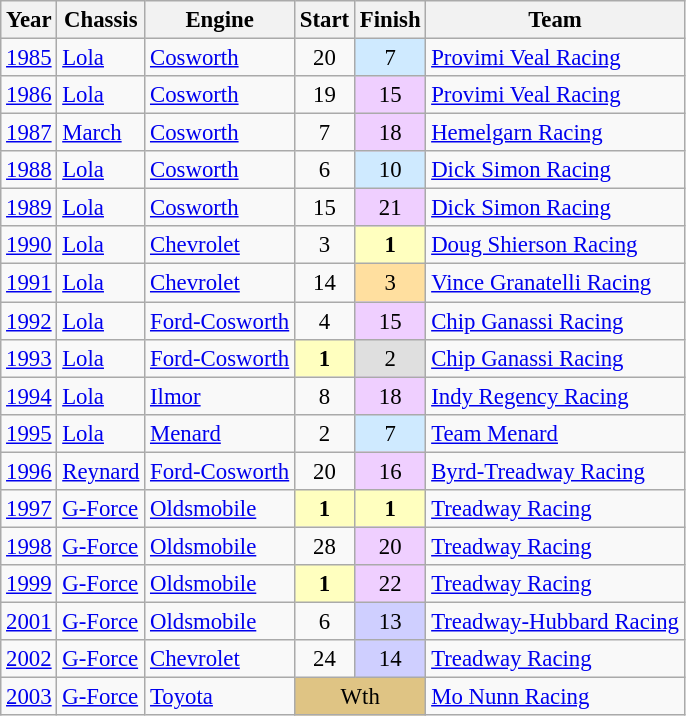<table class="wikitable" style="font-size: 95%;">
<tr>
<th>Year</th>
<th>Chassis</th>
<th>Engine</th>
<th>Start</th>
<th>Finish</th>
<th>Team</th>
</tr>
<tr>
<td><a href='#'>1985</a></td>
<td><a href='#'>Lola</a></td>
<td><a href='#'>Cosworth</a></td>
<td align=center>20</td>
<td align=center style="background:#CFEAFF;">7</td>
<td><a href='#'>Provimi Veal Racing</a></td>
</tr>
<tr>
<td><a href='#'>1986</a></td>
<td><a href='#'>Lola</a></td>
<td><a href='#'>Cosworth</a></td>
<td align=center>19</td>
<td align=center style="background:#EFCFFF;">15</td>
<td><a href='#'>Provimi Veal Racing</a></td>
</tr>
<tr>
<td><a href='#'>1987</a></td>
<td><a href='#'>March</a></td>
<td><a href='#'>Cosworth</a></td>
<td align=center>7</td>
<td align=center style="background:#EFCFFF;">18</td>
<td><a href='#'>Hemelgarn Racing</a></td>
</tr>
<tr>
<td><a href='#'>1988</a></td>
<td><a href='#'>Lola</a></td>
<td><a href='#'>Cosworth</a></td>
<td align=center>6</td>
<td align=center style="background:#CFEAFF;">10</td>
<td><a href='#'>Dick Simon Racing</a></td>
</tr>
<tr>
<td><a href='#'>1989</a></td>
<td><a href='#'>Lola</a></td>
<td><a href='#'>Cosworth</a></td>
<td align=center>15</td>
<td align=center style="background:#EFCFFF;">21</td>
<td><a href='#'>Dick Simon Racing</a></td>
</tr>
<tr>
<td><a href='#'>1990</a></td>
<td><a href='#'>Lola</a></td>
<td><a href='#'>Chevrolet</a></td>
<td align=center>3</td>
<td align=center style="background:#FFFFBF;"><strong>1</strong></td>
<td><a href='#'>Doug Shierson Racing</a></td>
</tr>
<tr>
<td><a href='#'>1991</a></td>
<td><a href='#'>Lola</a></td>
<td><a href='#'>Chevrolet</a></td>
<td align=center>14</td>
<td align=center style="background:#FFDF9F;">3</td>
<td><a href='#'>Vince Granatelli Racing</a></td>
</tr>
<tr>
<td><a href='#'>1992</a></td>
<td><a href='#'>Lola</a></td>
<td><a href='#'>Ford-Cosworth</a></td>
<td align=center>4</td>
<td align=center style="background:#EFCFFF;">15</td>
<td><a href='#'>Chip Ganassi Racing</a></td>
</tr>
<tr>
<td><a href='#'>1993</a></td>
<td><a href='#'>Lola</a></td>
<td><a href='#'>Ford-Cosworth</a></td>
<td align=center style="background:#FFFFBF;"><strong>1</strong></td>
<td align=center style="background:#DFDFDF;">2</td>
<td><a href='#'>Chip Ganassi Racing</a></td>
</tr>
<tr>
<td><a href='#'>1994</a></td>
<td><a href='#'>Lola</a></td>
<td><a href='#'>Ilmor</a></td>
<td align=center>8</td>
<td align=center style="background:#EFCFFF;">18</td>
<td><a href='#'>Indy Regency Racing</a></td>
</tr>
<tr>
<td><a href='#'>1995</a></td>
<td><a href='#'>Lola</a></td>
<td><a href='#'>Menard</a></td>
<td align=center>2</td>
<td align=center style="background:#CFEAFF;">7</td>
<td><a href='#'>Team Menard</a></td>
</tr>
<tr>
<td><a href='#'>1996</a></td>
<td><a href='#'>Reynard</a></td>
<td><a href='#'>Ford-Cosworth</a></td>
<td align=center>20</td>
<td align=center style="background:#EFCFFF;">16</td>
<td><a href='#'>Byrd-Treadway Racing</a></td>
</tr>
<tr>
<td><a href='#'>1997</a></td>
<td><a href='#'>G-Force</a></td>
<td><a href='#'>Oldsmobile</a></td>
<td align=center style="background:#FFFFBF;"><strong>1</strong></td>
<td align=center style="background:#FFFFBF;"><strong>1</strong></td>
<td><a href='#'>Treadway Racing</a></td>
</tr>
<tr>
<td><a href='#'>1998</a></td>
<td><a href='#'>G-Force</a></td>
<td><a href='#'>Oldsmobile</a></td>
<td align=center>28</td>
<td align=center style="background:#EFCFFF;">20</td>
<td><a href='#'>Treadway Racing</a></td>
</tr>
<tr>
<td><a href='#'>1999</a></td>
<td><a href='#'>G-Force</a></td>
<td><a href='#'>Oldsmobile</a></td>
<td align=center style="background:#FFFFBF;"><strong>1</strong></td>
<td align=center style="background:#EFCFFF;">22</td>
<td><a href='#'>Treadway Racing</a></td>
</tr>
<tr>
<td><a href='#'>2001</a></td>
<td><a href='#'>G-Force</a></td>
<td><a href='#'>Oldsmobile</a></td>
<td align=center>6</td>
<td align=center style="background:#CFCFFF;">13</td>
<td><a href='#'>Treadway-Hubbard Racing</a></td>
</tr>
<tr>
<td><a href='#'>2002</a></td>
<td><a href='#'>G-Force</a></td>
<td><a href='#'>Chevrolet</a></td>
<td align=center>24</td>
<td align=center style="background:#CFCFFF;">14</td>
<td><a href='#'>Treadway Racing</a></td>
</tr>
<tr>
<td><a href='#'>2003</a></td>
<td><a href='#'>G-Force</a></td>
<td><a href='#'>Toyota</a></td>
<td align=center colspan=2 style="background:#DFC484;">Wth</td>
<td><a href='#'>Mo Nunn Racing</a></td>
</tr>
</table>
